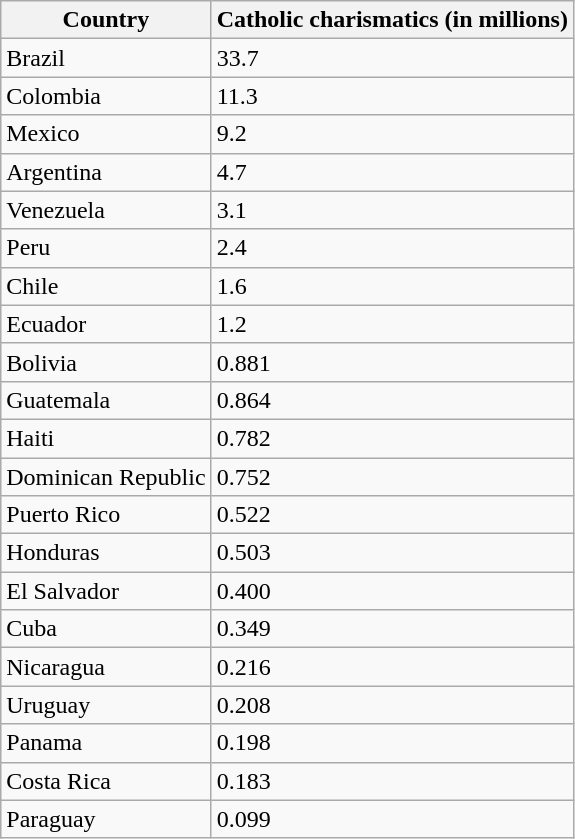<table class="wikitable">
<tr>
<th>Country</th>
<th>Catholic charismatics (in millions)</th>
</tr>
<tr>
<td>Brazil</td>
<td>33.7</td>
</tr>
<tr>
<td>Colombia</td>
<td>11.3</td>
</tr>
<tr>
<td>Mexico</td>
<td>9.2</td>
</tr>
<tr>
<td>Argentina</td>
<td>4.7</td>
</tr>
<tr>
<td>Venezuela</td>
<td>3.1</td>
</tr>
<tr>
<td>Peru</td>
<td>2.4</td>
</tr>
<tr>
<td>Chile</td>
<td>1.6</td>
</tr>
<tr>
<td>Ecuador</td>
<td>1.2</td>
</tr>
<tr>
<td>Bolivia</td>
<td>0.881</td>
</tr>
<tr>
<td>Guatemala</td>
<td>0.864</td>
</tr>
<tr>
<td>Haiti</td>
<td>0.782</td>
</tr>
<tr>
<td>Dominican Republic</td>
<td>0.752</td>
</tr>
<tr>
<td>Puerto Rico</td>
<td>0.522</td>
</tr>
<tr>
<td>Honduras</td>
<td>0.503</td>
</tr>
<tr>
<td>El Salvador</td>
<td>0.400</td>
</tr>
<tr>
<td>Cuba</td>
<td>0.349</td>
</tr>
<tr>
<td>Nicaragua</td>
<td>0.216</td>
</tr>
<tr>
<td>Uruguay</td>
<td>0.208</td>
</tr>
<tr>
<td>Panama</td>
<td>0.198</td>
</tr>
<tr>
<td>Costa Rica</td>
<td>0.183</td>
</tr>
<tr>
<td>Paraguay</td>
<td>0.099</td>
</tr>
</table>
